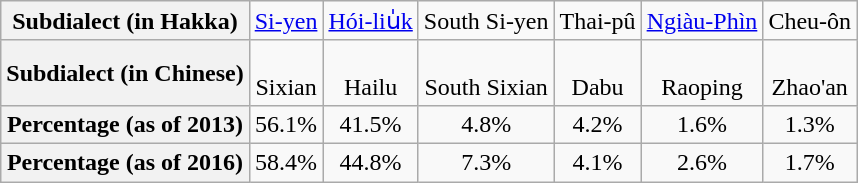<table class=wikitable style="text-align:center">
<tr>
<th>Subdialect (in Hakka)</th>
<td><a href='#'>Si-yen</a></td>
<td><a href='#'>Hói-liu̍k</a></td>
<td>South Si-yen</td>
<td>Thai-pû</td>
<td><a href='#'>Ngiàu-Phìn</a></td>
<td>Cheu-ôn</td>
</tr>
<tr>
<th>Subdialect (in Chinese)</th>
<td><br>Sixian</td>
<td><br>Hailu</td>
<td><br>South Sixian</td>
<td><br>Dabu</td>
<td><br>Raoping</td>
<td><br>Zhao'an</td>
</tr>
<tr>
<th>Percentage (as of 2013)</th>
<td>56.1%</td>
<td>41.5%</td>
<td>4.8%</td>
<td>4.2%</td>
<td>1.6%</td>
<td>1.3%</td>
</tr>
<tr>
<th>Percentage (as of 2016)</th>
<td>58.4%</td>
<td>44.8%</td>
<td>7.3%</td>
<td>4.1%</td>
<td>2.6%</td>
<td>1.7%</td>
</tr>
</table>
